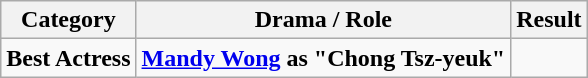<table class="wikitable sortable">
<tr>
<th>Category</th>
<th>Drama / Role</th>
<th>Result</th>
</tr>
<tr>
<td><strong> Best Actress </strong></td>
<td><strong><a href='#'>Mandy Wong</a> as "Chong Tsz-yeuk"</strong></td>
<td></td>
</tr>
</table>
